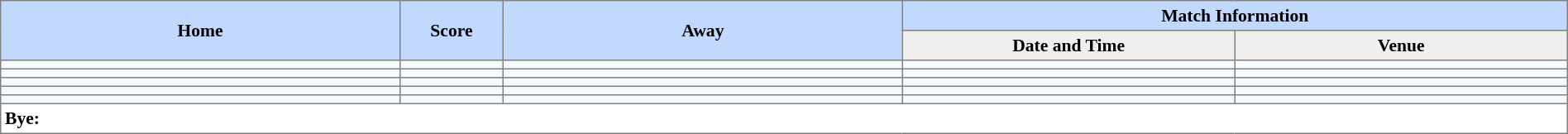<table border=1 style="border-collapse:collapse; font-size:90%; text-align:center;" cellpadding=3 cellspacing=0>
<tr bgcolor=#C1D8FF>
<th rowspan=2 width=12%>Home</th>
<th rowspan=2 width=3%>Score</th>
<th rowspan=2 width=12%>Away</th>
<th colspan=5>Match Information</th>
</tr>
<tr bgcolor=#EFEFEF>
<th width=10%>Date and Time</th>
<th width=10%>Venue</th>
</tr>
<tr bgcolor=#F5FAFF>
<td align="left"></td>
<td></td>
<td align="left"></td>
<td></td>
<td></td>
</tr>
<tr bgcolor=#F5FAFF>
<td align="left"></td>
<td></td>
<td align="left"></td>
<td></td>
<td></td>
</tr>
<tr bgcolor=#F5FAFF>
<td align="left"></td>
<td></td>
<td align="left"></td>
<td></td>
<td></td>
</tr>
<tr bgcolor=#F5FAFF>
<td align="left"></td>
<td></td>
<td align="left"></td>
<td></td>
<td></td>
</tr>
<tr bgcolor=#F5FAFF>
<td align="left"></td>
<td></td>
<td align="left"></td>
<td></td>
<td></td>
</tr>
<tr>
<td colspan="5" style="text-align:left;"><strong>Bye:</strong></td>
</tr>
</table>
